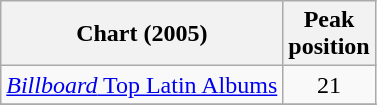<table class="wikitable">
<tr>
<th>Chart (2005)</th>
<th>Peak<br>position</th>
</tr>
<tr>
<td><a href='#'><em>Billboard</em> Top Latin Albums</a></td>
<td align="center">21</td>
</tr>
<tr>
</tr>
</table>
